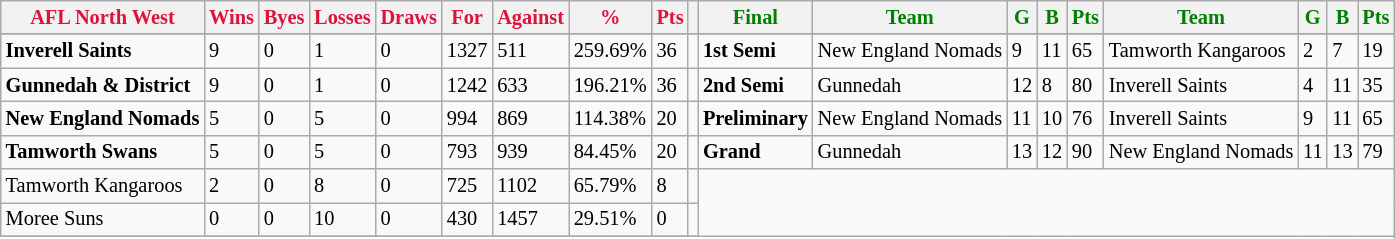<table style="font-size: 85%; text-align: left;" class="wikitable">
<tr>
<th style="color:crimson">AFL North West</th>
<th style="color:crimson">Wins</th>
<th style="color:crimson">Byes</th>
<th style="color:crimson">Losses</th>
<th style="color:crimson">Draws</th>
<th style="color:crimson">For</th>
<th style="color:crimson">Against</th>
<th style="color:crimson">%</th>
<th style="color:crimson">Pts</th>
<th></th>
<th style="color:green">Final</th>
<th style="color:green">Team</th>
<th style="color:green">G</th>
<th style="color:green">B</th>
<th style="color:green">Pts</th>
<th style="color:green">Team</th>
<th style="color:green">G</th>
<th style="color:green">B</th>
<th style="color:green">Pts</th>
</tr>
<tr>
</tr>
<tr>
</tr>
<tr>
<td><strong>	Inverell Saints	</strong></td>
<td>9</td>
<td>0</td>
<td>1</td>
<td>0</td>
<td>1327</td>
<td>511</td>
<td>259.69%</td>
<td>36</td>
<td></td>
<td><strong>1st Semi</strong></td>
<td>New England Nomads</td>
<td>9</td>
<td>11</td>
<td>65</td>
<td>Tamworth Kangaroos</td>
<td>2</td>
<td>7</td>
<td>19</td>
</tr>
<tr>
<td><strong>	Gunnedah & District	</strong></td>
<td>9</td>
<td>0</td>
<td>1</td>
<td>0</td>
<td>1242</td>
<td>633</td>
<td>196.21%</td>
<td>36</td>
<td></td>
<td><strong>2nd Semi</strong></td>
<td>Gunnedah</td>
<td>12</td>
<td>8</td>
<td>80</td>
<td>Inverell Saints</td>
<td>4</td>
<td>11</td>
<td>35</td>
</tr>
<tr>
<td><strong>	New England Nomads	</strong></td>
<td>5</td>
<td>0</td>
<td>5</td>
<td>0</td>
<td>994</td>
<td>869</td>
<td>114.38%</td>
<td>20</td>
<td></td>
<td><strong>Preliminary</strong></td>
<td>New England Nomads</td>
<td>11</td>
<td>10</td>
<td>76</td>
<td>Inverell Saints</td>
<td>9</td>
<td>11</td>
<td>65</td>
</tr>
<tr>
<td><strong>	Tamworth Swans	</strong></td>
<td>5</td>
<td>0</td>
<td>5</td>
<td>0</td>
<td>793</td>
<td>939</td>
<td>84.45%</td>
<td>20</td>
<td></td>
<td><strong>Grand</strong></td>
<td>Gunnedah</td>
<td>13</td>
<td>12</td>
<td>90</td>
<td>New England Nomads</td>
<td>11</td>
<td>13</td>
<td>79</td>
</tr>
<tr>
<td>Tamworth Kangaroos</td>
<td>2</td>
<td>0</td>
<td>8</td>
<td>0</td>
<td>725</td>
<td>1102</td>
<td>65.79%</td>
<td>8</td>
<td></td>
</tr>
<tr>
<td>Moree Suns</td>
<td>0</td>
<td>0</td>
<td>10</td>
<td>0</td>
<td>430</td>
<td>1457</td>
<td>29.51%</td>
<td>0</td>
<td></td>
</tr>
<tr>
</tr>
</table>
